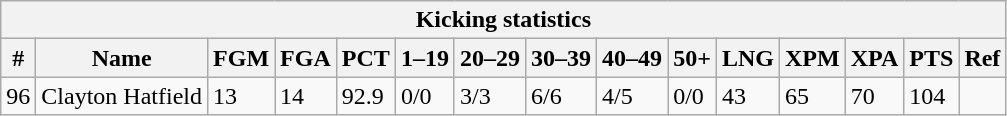<table class="wikitable sortable collapsible collapsed">
<tr>
<th colspan="15">Kicking statistics</th>
</tr>
<tr>
<th>#</th>
<th>Name</th>
<th>FGM</th>
<th>FGA</th>
<th>PCT</th>
<th>1–19</th>
<th>20–29</th>
<th>30–39</th>
<th>40–49</th>
<th>50+</th>
<th>LNG</th>
<th>XPM</th>
<th>XPA</th>
<th>PTS</th>
<th>Ref</th>
</tr>
<tr>
<td>96</td>
<td>Clayton Hatfield</td>
<td>13</td>
<td>14</td>
<td>92.9</td>
<td>0/0</td>
<td>3/3</td>
<td>6/6</td>
<td>4/5</td>
<td>0/0</td>
<td>43</td>
<td>65</td>
<td>70</td>
<td>104</td>
<td></td>
</tr>
</table>
